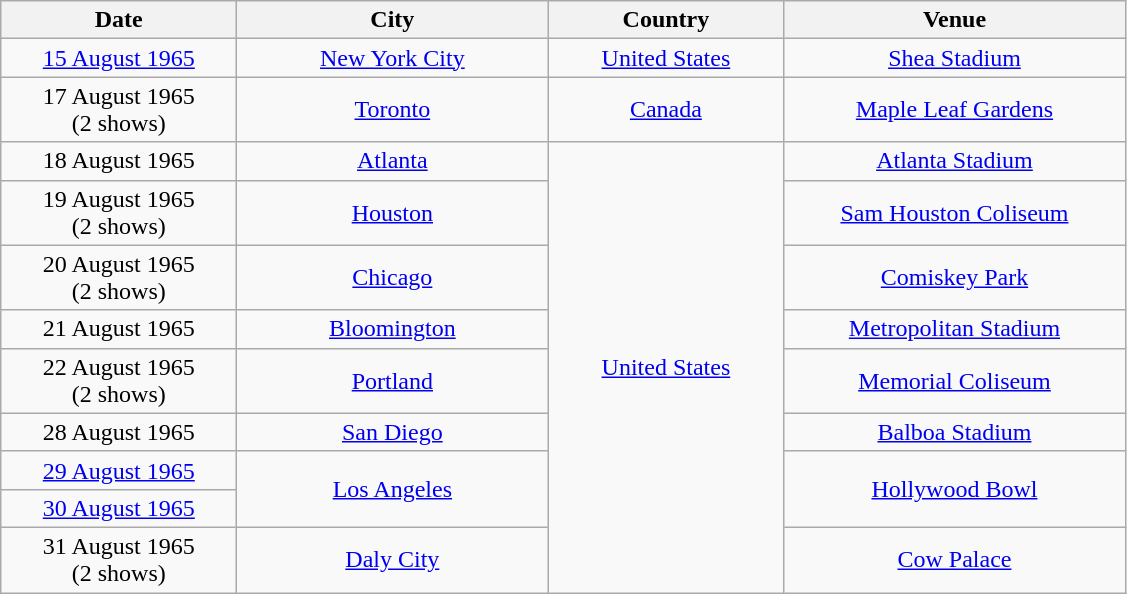<table class="wikitable" style="text-align:center;">
<tr>
<th width="150">Date</th>
<th width="200">City</th>
<th width="150">Country</th>
<th width="220">Venue</th>
</tr>
<tr>
<td><a href='#'>15 August 1965</a></td>
<td><a href='#'>New York City</a></td>
<td><a href='#'>United States</a></td>
<td><a href='#'>Shea Stadium</a></td>
</tr>
<tr>
<td>17 August 1965<br>(2 shows)</td>
<td><a href='#'>Toronto</a></td>
<td><a href='#'>Canada</a></td>
<td><a href='#'>Maple Leaf Gardens</a></td>
</tr>
<tr>
<td>18 August 1965</td>
<td><a href='#'>Atlanta</a></td>
<td rowspan="9"><a href='#'>United States</a></td>
<td><a href='#'>Atlanta Stadium</a></td>
</tr>
<tr>
<td>19 August 1965<br>(2 shows)</td>
<td><a href='#'>Houston</a></td>
<td><a href='#'>Sam Houston Coliseum</a></td>
</tr>
<tr>
<td>20 August 1965<br>(2 shows)</td>
<td><a href='#'>Chicago</a></td>
<td><a href='#'>Comiskey Park</a></td>
</tr>
<tr>
<td>21 August 1965</td>
<td><a href='#'>Bloomington</a></td>
<td><a href='#'>Metropolitan Stadium</a></td>
</tr>
<tr>
<td>22 August 1965<br>(2 shows)</td>
<td><a href='#'>Portland</a></td>
<td><a href='#'>Memorial Coliseum</a></td>
</tr>
<tr>
<td>28 August 1965</td>
<td><a href='#'>San Diego</a></td>
<td><a href='#'>Balboa Stadium</a></td>
</tr>
<tr>
<td><a href='#'>29 August 1965</a></td>
<td rowspan="2"><a href='#'>Los Angeles</a></td>
<td rowspan="2"><a href='#'>Hollywood Bowl</a></td>
</tr>
<tr>
<td><a href='#'>30 August 1965</a></td>
</tr>
<tr>
<td>31 August 1965<br>(2 shows)</td>
<td><a href='#'>Daly City</a></td>
<td><a href='#'>Cow Palace</a></td>
</tr>
</table>
